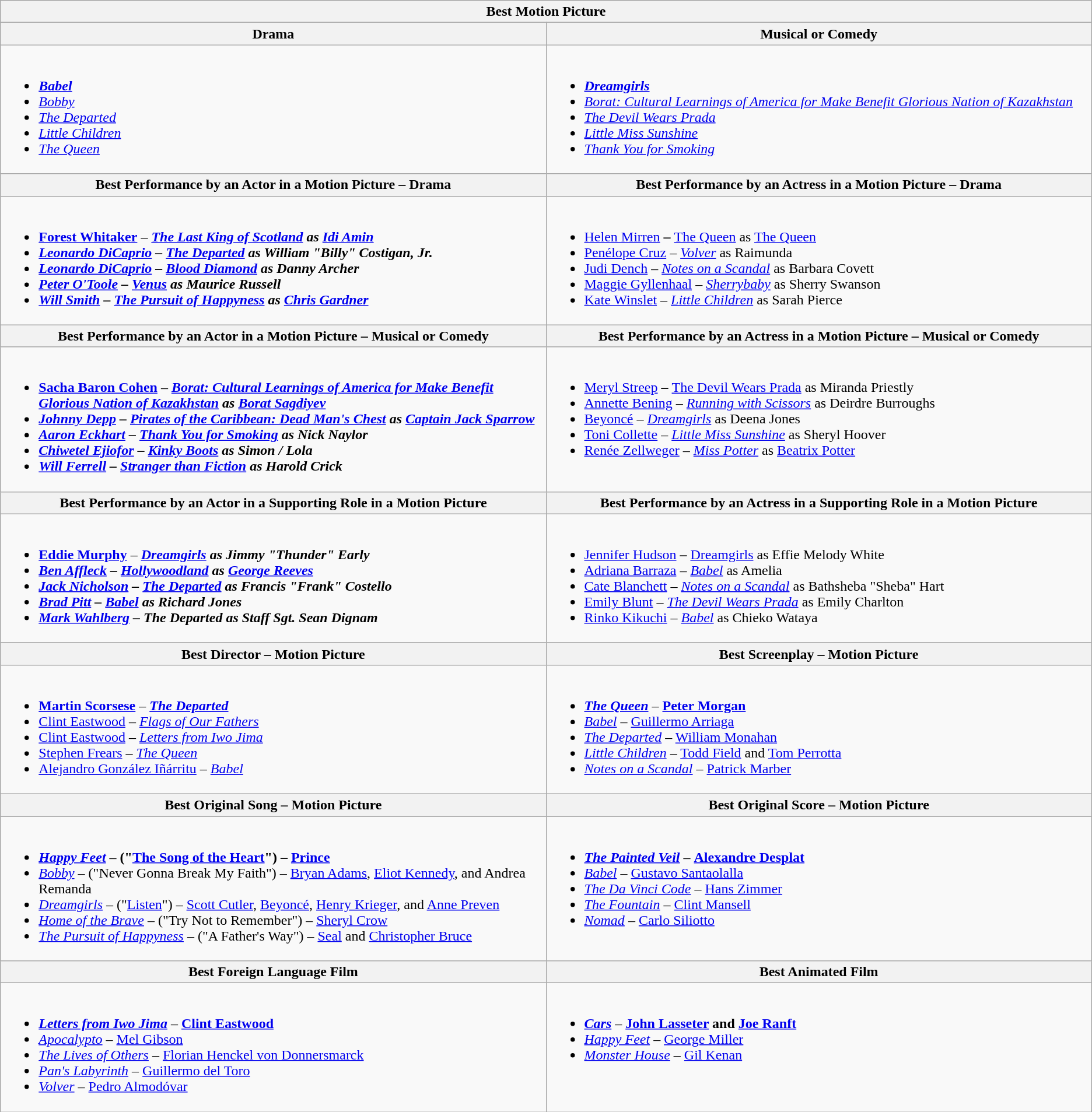<table class=wikitable>
<tr>
<th colspan="2">Best Motion Picture</th>
</tr>
<tr>
<th style="width:50%;">Drama</th>
<th style="width:50%;">Musical or Comedy</th>
</tr>
<tr>
<td valign="top"><br><ul><li><strong><em><a href='#'>Babel</a></em></strong></li><li><em><a href='#'>Bobby</a></em></li><li><em><a href='#'>The Departed</a></em></li><li><em><a href='#'>Little Children</a></em></li><li><em><a href='#'>The Queen</a></em></li></ul></td>
<td valign="top"><br><ul><li><strong><em><a href='#'>Dreamgirls</a></em></strong></li><li><em><a href='#'>Borat: Cultural Learnings of America for Make Benefit Glorious Nation of Kazakhstan</a></em></li><li><em><a href='#'>The Devil Wears Prada</a></em></li><li><em><a href='#'>Little Miss Sunshine</a></em></li><li><em><a href='#'>Thank You for Smoking</a></em></li></ul></td>
</tr>
<tr>
<th>Best Performance by an Actor in a Motion Picture – Drama</th>
<th>Best Performance by an Actress in a Motion Picture – Drama</th>
</tr>
<tr>
<td valign="top"><br><ul><li><strong><a href='#'>Forest Whitaker</a></strong> – <strong><em><a href='#'>The Last King of Scotland</a><em> as <a href='#'>Idi Amin</a><strong></li><li><a href='#'>Leonardo DiCaprio</a> – </em><a href='#'>The Departed</a><em> as William "Billy" Costigan, Jr.</li><li><a href='#'>Leonardo DiCaprio</a> – </em><a href='#'>Blood Diamond</a><em> as Danny Archer</li><li><a href='#'>Peter O'Toole</a> – </em><a href='#'>Venus</a><em> as Maurice Russell</li><li><a href='#'>Will Smith</a> – </em><a href='#'>The Pursuit of Happyness</a><em> as <a href='#'>Chris Gardner</a></li></ul></td>
<td valign="top"><br><ul><li></strong><a href='#'>Helen Mirren</a><strong> – </em></strong><a href='#'>The Queen</a></em> as <a href='#'>The Queen</a></strong></li><li><a href='#'>Penélope Cruz</a> – <em><a href='#'>Volver</a></em> as Raimunda</li><li><a href='#'>Judi Dench</a> – <em><a href='#'>Notes on a Scandal</a></em> as Barbara Covett</li><li><a href='#'>Maggie Gyllenhaal</a> – <em><a href='#'>Sherrybaby</a></em> as Sherry Swanson</li><li><a href='#'>Kate Winslet</a> – <em><a href='#'>Little Children</a></em> as Sarah Pierce</li></ul></td>
</tr>
<tr>
<th>Best Performance by an Actor in a Motion Picture – Musical or Comedy</th>
<th>Best Performance by an Actress in a Motion Picture – Musical or Comedy</th>
</tr>
<tr>
<td valign="top"><br><ul><li><strong><a href='#'>Sacha Baron Cohen</a></strong> – <strong><em><a href='#'>Borat: Cultural Learnings of America for Make Benefit Glorious Nation of Kazakhstan</a><em> as <a href='#'>Borat Sagdiyev</a><strong></li><li><a href='#'>Johnny Depp</a> – </em><a href='#'>Pirates of the Caribbean: Dead Man's Chest</a><em> as <a href='#'>Captain Jack Sparrow</a></li><li><a href='#'>Aaron Eckhart</a> – </em><a href='#'>Thank You for Smoking</a><em> as Nick Naylor</li><li><a href='#'>Chiwetel Ejiofor</a> – </em><a href='#'>Kinky Boots</a><em> as Simon / Lola</li><li><a href='#'>Will Ferrell</a> – </em><a href='#'>Stranger than Fiction</a><em> as Harold Crick</li></ul></td>
<td valign="top"><br><ul><li></strong><a href='#'>Meryl Streep</a><strong> – </em></strong><a href='#'>The Devil Wears Prada</a></em> as Miranda Priestly</strong></li><li><a href='#'>Annette Bening</a> – <em><a href='#'>Running with Scissors</a></em> as Deirdre Burroughs</li><li><a href='#'>Beyoncé</a> – <em><a href='#'>Dreamgirls</a></em> as Deena Jones</li><li><a href='#'>Toni Collette</a> – <em><a href='#'>Little Miss Sunshine</a></em> as Sheryl Hoover</li><li><a href='#'>Renée Zellweger</a> – <em><a href='#'>Miss Potter</a></em> as <a href='#'>Beatrix Potter</a></li></ul></td>
</tr>
<tr>
<th>Best Performance by an Actor in a Supporting Role in a Motion Picture</th>
<th>Best Performance by an Actress in a Supporting Role in a Motion Picture</th>
</tr>
<tr>
<td valign="top"><br><ul><li><strong><a href='#'>Eddie Murphy</a></strong> – <strong><em><a href='#'>Dreamgirls</a><em> as Jimmy "Thunder" Early<strong></li><li><a href='#'>Ben Affleck</a> – </em><a href='#'>Hollywoodland</a><em> as <a href='#'>George Reeves</a></li><li><a href='#'>Jack Nicholson</a> – </em><a href='#'>The Departed</a><em> as Francis "Frank" Costello</li><li><a href='#'>Brad Pitt</a> – </em><a href='#'>Babel</a><em> as Richard Jones</li><li><a href='#'>Mark Wahlberg</a> – </em>The Departed<em> as Staff Sgt. Sean Dignam</li></ul></td>
<td valign="top"><br><ul><li></strong><a href='#'>Jennifer Hudson</a><strong> – </em></strong><a href='#'>Dreamgirls</a></em> as Effie Melody White</strong></li><li><a href='#'>Adriana Barraza</a> – <em><a href='#'>Babel</a></em> as Amelia</li><li><a href='#'>Cate Blanchett</a> – <em><a href='#'>Notes on a Scandal</a></em> as Bathsheba "Sheba" Hart</li><li><a href='#'>Emily Blunt</a> – <em><a href='#'>The Devil Wears Prada</a></em> as Emily Charlton</li><li><a href='#'>Rinko Kikuchi</a> – <em><a href='#'>Babel</a></em> as Chieko Wataya</li></ul></td>
</tr>
<tr>
<th>Best Director – Motion Picture</th>
<th>Best Screenplay – Motion Picture</th>
</tr>
<tr>
<td valign="top"><br><ul><li><strong><a href='#'>Martin Scorsese</a></strong> – <strong><em><a href='#'>The Departed</a></em></strong></li><li><a href='#'>Clint Eastwood</a> – <em><a href='#'>Flags of Our Fathers</a></em></li><li><a href='#'>Clint Eastwood</a> – <em><a href='#'>Letters from Iwo Jima</a></em></li><li><a href='#'>Stephen Frears</a> – <em><a href='#'>The Queen</a></em></li><li><a href='#'>Alejandro González Iñárritu</a> – <em><a href='#'>Babel</a></em></li></ul></td>
<td valign="top"><br><ul><li><strong><em><a href='#'>The Queen</a></em></strong> – <strong><a href='#'>Peter Morgan</a></strong></li><li><em><a href='#'>Babel</a></em> – <a href='#'>Guillermo Arriaga</a></li><li><em><a href='#'>The Departed</a></em> – <a href='#'>William Monahan</a></li><li><em><a href='#'>Little Children</a></em> – <a href='#'>Todd Field</a> and <a href='#'>Tom Perrotta</a></li><li><em><a href='#'>Notes on a Scandal</a></em> – <a href='#'>Patrick Marber</a></li></ul></td>
</tr>
<tr>
<th>Best Original Song – Motion Picture</th>
<th>Best Original Score – Motion Picture</th>
</tr>
<tr>
<td valign="top"><br><ul><li><strong><em><a href='#'>Happy Feet</a></em></strong> – <strong>("<a href='#'>The Song of the Heart</a>") – <a href='#'>Prince</a></strong></li><li><em><a href='#'>Bobby</a></em> – ("Never Gonna Break My Faith") – <a href='#'>Bryan Adams</a>, <a href='#'>Eliot Kennedy</a>, and Andrea Remanda</li><li><em><a href='#'>Dreamgirls</a></em> – ("<a href='#'>Listen</a>") – <a href='#'>Scott Cutler</a>, <a href='#'>Beyoncé</a>, <a href='#'>Henry Krieger</a>, and <a href='#'>Anne Preven</a></li><li><em><a href='#'>Home of the Brave</a></em> – ("Try Not to Remember") – <a href='#'>Sheryl Crow</a></li><li><em><a href='#'>The Pursuit of Happyness</a></em> – ("A Father's Way") – <a href='#'>Seal</a> and <a href='#'>Christopher Bruce</a></li></ul></td>
<td valign="top"><br><ul><li><strong><em><a href='#'>The Painted Veil</a></em></strong> – <strong><a href='#'>Alexandre Desplat</a></strong></li><li><em><a href='#'>Babel</a></em> – <a href='#'>Gustavo Santaolalla</a></li><li><em><a href='#'>The Da Vinci Code</a></em> – <a href='#'>Hans Zimmer</a></li><li><em><a href='#'>The Fountain</a></em> – <a href='#'>Clint Mansell</a></li><li><em><a href='#'>Nomad</a></em> – <a href='#'>Carlo Siliotto</a></li></ul></td>
</tr>
<tr>
<th>Best Foreign Language Film</th>
<th>Best Animated Film</th>
</tr>
<tr>
<td valign="top"><br><ul><li><strong><em><a href='#'>Letters from Iwo Jima</a></em></strong> – <strong><a href='#'>Clint Eastwood</a></strong></li><li><em><a href='#'>Apocalypto</a></em> – <a href='#'>Mel Gibson</a></li><li><em><a href='#'>The Lives of Others</a></em> – <a href='#'>Florian Henckel von Donnersmarck</a></li><li><em><a href='#'>Pan's Labyrinth</a></em> – <a href='#'>Guillermo del Toro</a></li><li><em><a href='#'>Volver</a></em> – <a href='#'>Pedro Almodóvar</a></li></ul></td>
<td valign="top"><br><ul><li><strong><em><a href='#'>Cars</a></em></strong> – <strong><a href='#'>John Lasseter</a> and <a href='#'>Joe Ranft</a></strong></li><li><em><a href='#'>Happy Feet</a></em> – <a href='#'>George Miller</a></li><li><em><a href='#'>Monster House</a></em> – <a href='#'>Gil Kenan</a></li></ul></td>
</tr>
</table>
